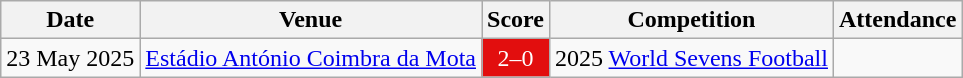<table class="wikitable">
<tr>
<th>Date</th>
<th>Venue</th>
<th>Score</th>
<th>Competition</th>
<th>Attendance</th>
</tr>
<tr>
<td>23 May 2025</td>
<td><a href='#'>Estádio António Coimbra da Mota</a></td>
<td align="center" style="background:#E20E0E; color:#FFFFFF">2–0</td>
<td>2025 <a href='#'>World Sevens Football</a></td>
<td></td>
</tr>
</table>
